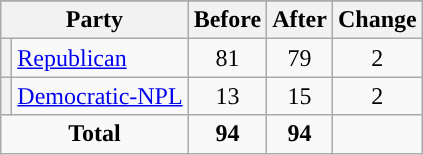<table class="wikitable" style="text-align:center;">
<tr>
</tr>
<tr>
<th colspan=2>Party</th>
<th>Before</th>
<th>After</th>
<th>Change</th>
</tr>
<tr>
<th style="background-color:"></th>
<td style="text-align:left;"><a href='#'>Republican</a></td>
<td>81</td>
<td>79</td>
<td> 2</td>
</tr>
<tr>
<th style="background-color:"></th>
<td style="text-align:left;"><a href='#'>Democratic-NPL</a></td>
<td>13</td>
<td>15</td>
<td> 2</td>
</tr>
<tr>
<td colspan=2><strong>Total</strong></td>
<td><strong>94</strong></td>
<td><strong>94</strong></td>
<td></td>
</tr>
</table>
